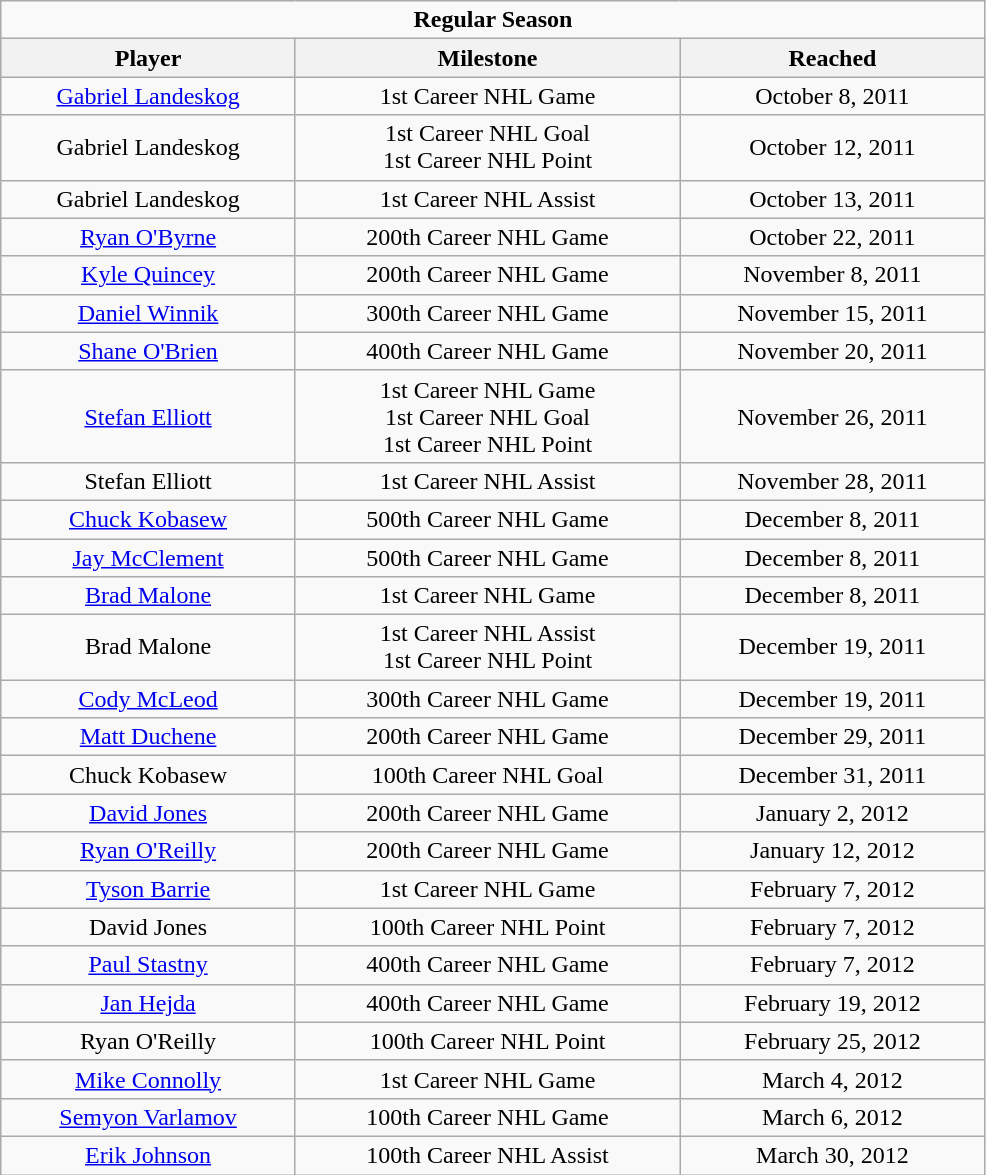<table class="wikitable" width="52%" style="text-align:center">
<tr>
<td colspan="10" align="center"><strong>Regular Season</strong></td>
</tr>
<tr align="center" bgcolor="#dddddd">
<th>Player</th>
<th>Milestone</th>
<th>Reached</th>
</tr>
<tr>
<td><a href='#'>Gabriel Landeskog</a></td>
<td>1st Career NHL Game</td>
<td>October 8, 2011</td>
</tr>
<tr>
<td>Gabriel Landeskog</td>
<td>1st Career NHL Goal<br>1st Career NHL Point</td>
<td>October 12, 2011</td>
</tr>
<tr>
<td>Gabriel Landeskog</td>
<td>1st Career NHL Assist</td>
<td>October 13, 2011</td>
</tr>
<tr>
<td><a href='#'>Ryan O'Byrne</a></td>
<td>200th Career NHL Game</td>
<td>October 22, 2011</td>
</tr>
<tr>
<td><a href='#'>Kyle Quincey</a></td>
<td>200th Career NHL Game</td>
<td>November 8, 2011</td>
</tr>
<tr>
<td><a href='#'>Daniel Winnik</a></td>
<td>300th Career NHL Game</td>
<td>November 15, 2011</td>
</tr>
<tr>
<td><a href='#'>Shane O'Brien</a></td>
<td>400th Career NHL Game</td>
<td>November 20, 2011</td>
</tr>
<tr>
<td><a href='#'>Stefan Elliott</a></td>
<td>1st Career NHL Game<br>1st Career NHL Goal<br>1st Career NHL Point</td>
<td>November 26, 2011</td>
</tr>
<tr>
<td>Stefan Elliott</td>
<td>1st Career NHL Assist</td>
<td>November 28, 2011</td>
</tr>
<tr>
<td><a href='#'>Chuck Kobasew</a></td>
<td>500th Career NHL Game</td>
<td>December 8, 2011</td>
</tr>
<tr>
<td><a href='#'>Jay McClement</a></td>
<td>500th Career NHL Game</td>
<td>December 8, 2011</td>
</tr>
<tr>
<td><a href='#'>Brad Malone</a></td>
<td>1st Career NHL Game</td>
<td>December 8, 2011</td>
</tr>
<tr>
<td>Brad Malone</td>
<td>1st Career NHL Assist<br>1st Career NHL Point</td>
<td>December 19, 2011</td>
</tr>
<tr>
<td><a href='#'>Cody McLeod</a></td>
<td>300th Career NHL Game</td>
<td>December 19, 2011</td>
</tr>
<tr>
<td><a href='#'>Matt Duchene</a></td>
<td>200th Career NHL Game</td>
<td>December 29, 2011</td>
</tr>
<tr>
<td>Chuck Kobasew</td>
<td>100th Career NHL Goal</td>
<td>December 31, 2011</td>
</tr>
<tr>
<td><a href='#'>David Jones</a></td>
<td>200th Career NHL Game</td>
<td>January 2, 2012</td>
</tr>
<tr>
<td><a href='#'>Ryan O'Reilly</a></td>
<td>200th Career NHL Game</td>
<td>January 12, 2012</td>
</tr>
<tr>
<td><a href='#'>Tyson Barrie</a></td>
<td>1st Career NHL Game</td>
<td>February 7, 2012</td>
</tr>
<tr>
<td>David Jones</td>
<td>100th Career NHL Point</td>
<td>February 7, 2012</td>
</tr>
<tr>
<td><a href='#'>Paul Stastny</a></td>
<td>400th Career NHL Game</td>
<td>February 7, 2012</td>
</tr>
<tr>
<td><a href='#'>Jan Hejda</a></td>
<td>400th Career NHL Game</td>
<td>February 19, 2012</td>
</tr>
<tr>
<td>Ryan O'Reilly</td>
<td>100th Career NHL Point</td>
<td>February 25, 2012</td>
</tr>
<tr>
<td><a href='#'>Mike Connolly</a></td>
<td>1st Career NHL Game</td>
<td>March 4, 2012</td>
</tr>
<tr>
<td><a href='#'>Semyon Varlamov</a></td>
<td>100th Career NHL Game</td>
<td>March 6, 2012</td>
</tr>
<tr>
<td><a href='#'>Erik Johnson</a></td>
<td>100th Career NHL Assist</td>
<td>March 30, 2012</td>
</tr>
</table>
